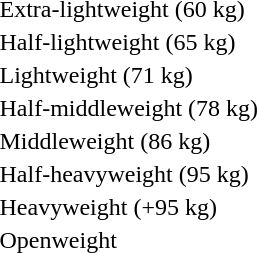<table>
<tr>
<td rowspan=2>Extra-lightweight (60 kg)<br></td>
<td rowspan=2></td>
<td rowspan=2></td>
<td></td>
</tr>
<tr>
<td></td>
</tr>
<tr>
<td rowspan=2>Half-lightweight (65 kg)<br></td>
<td rowspan=2></td>
<td rowspan=2></td>
<td></td>
</tr>
<tr>
<td></td>
</tr>
<tr>
<td rowspan=2>Lightweight (71 kg)<br></td>
<td rowspan=2></td>
<td rowspan=2></td>
<td></td>
</tr>
<tr>
<td></td>
</tr>
<tr>
<td rowspan=2>Half-middleweight (78 kg)<br></td>
<td rowspan=2></td>
<td rowspan=2></td>
<td></td>
</tr>
<tr>
<td></td>
</tr>
<tr>
<td rowspan=2>Middleweight (86 kg)<br></td>
<td rowspan=2></td>
<td rowspan=2></td>
<td></td>
</tr>
<tr>
<td></td>
</tr>
<tr>
<td rowspan=2>Half-heavyweight (95 kg)<br></td>
<td rowspan=2></td>
<td rowspan=2></td>
<td></td>
</tr>
<tr>
<td></td>
</tr>
<tr>
<td rowspan=2>Heavyweight (+95 kg)<br></td>
<td rowspan=2></td>
<td rowspan=2></td>
<td></td>
</tr>
<tr>
<td></td>
</tr>
<tr>
<td rowspan=2>Openweight<br></td>
<td rowspan=2></td>
<td rowspan=2></td>
<td></td>
</tr>
<tr>
<td></td>
</tr>
</table>
